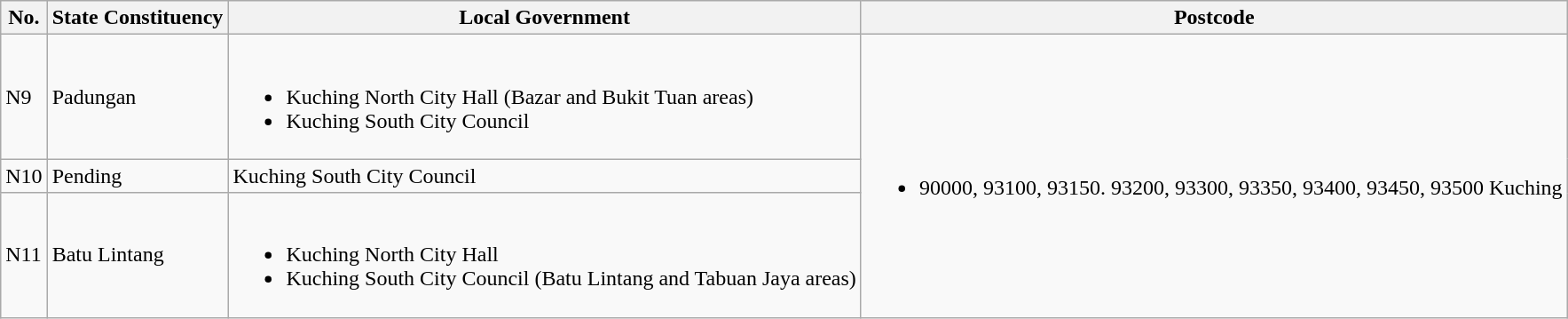<table class="wikitable">
<tr>
<th>No.</th>
<th>State Constituency</th>
<th>Local Government</th>
<th>Postcode</th>
</tr>
<tr>
<td>N9</td>
<td>Padungan</td>
<td><br><ul><li>Kuching North City Hall (Bazar and Bukit Tuan areas)</li><li>Kuching South City Council</li></ul></td>
<td rowspan="3"><br><ul><li>90000, 93100, 93150. 93200, 93300, 93350, 93400, 93450, 93500 Kuching</li></ul></td>
</tr>
<tr>
<td>N10</td>
<td>Pending</td>
<td>Kuching South City Council</td>
</tr>
<tr>
<td>N11</td>
<td>Batu Lintang</td>
<td><br><ul><li>Kuching North City Hall</li><li>Kuching South City Council (Batu Lintang and Tabuan Jaya areas)</li></ul></td>
</tr>
</table>
